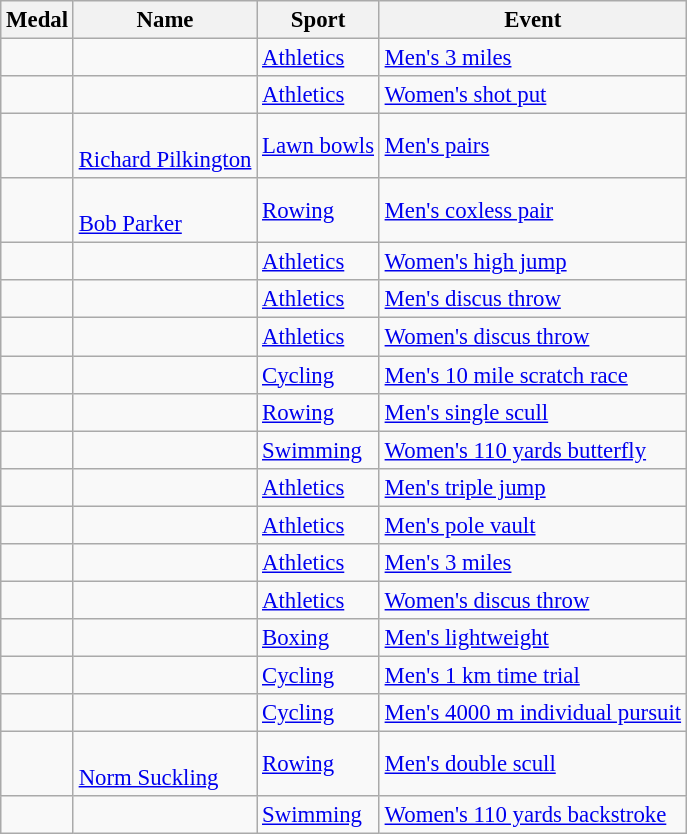<table class="wikitable sortable" style="font-size: 95%;">
<tr>
<th>Medal</th>
<th>Name</th>
<th>Sport</th>
<th>Event</th>
</tr>
<tr>
<td></td>
<td></td>
<td><a href='#'>Athletics</a></td>
<td><a href='#'>Men's 3 miles</a></td>
</tr>
<tr>
<td></td>
<td></td>
<td><a href='#'>Athletics</a></td>
<td><a href='#'>Women's shot put</a></td>
</tr>
<tr>
<td></td>
<td><br><a href='#'>Richard Pilkington</a></td>
<td><a href='#'>Lawn bowls</a></td>
<td><a href='#'>Men's pairs</a></td>
</tr>
<tr>
<td></td>
<td><br><a href='#'>Bob Parker</a></td>
<td><a href='#'>Rowing</a></td>
<td><a href='#'>Men's coxless pair</a></td>
</tr>
<tr>
<td></td>
<td></td>
<td><a href='#'>Athletics</a></td>
<td><a href='#'>Women's high jump</a></td>
</tr>
<tr>
<td></td>
<td></td>
<td><a href='#'>Athletics</a></td>
<td><a href='#'>Men's discus throw</a></td>
</tr>
<tr>
<td></td>
<td></td>
<td><a href='#'>Athletics</a></td>
<td><a href='#'>Women's discus throw</a></td>
</tr>
<tr>
<td></td>
<td></td>
<td><a href='#'>Cycling</a></td>
<td><a href='#'>Men's 10 mile scratch race</a></td>
</tr>
<tr>
<td></td>
<td></td>
<td><a href='#'>Rowing</a></td>
<td><a href='#'>Men's single scull</a></td>
</tr>
<tr>
<td></td>
<td></td>
<td><a href='#'>Swimming</a></td>
<td><a href='#'>Women's 110 yards butterfly</a></td>
</tr>
<tr>
<td></td>
<td></td>
<td><a href='#'>Athletics</a></td>
<td><a href='#'>Men's triple jump</a></td>
</tr>
<tr>
<td></td>
<td></td>
<td><a href='#'>Athletics</a></td>
<td><a href='#'>Men's pole vault</a></td>
</tr>
<tr>
<td></td>
<td></td>
<td><a href='#'>Athletics</a></td>
<td><a href='#'>Men's 3 miles</a></td>
</tr>
<tr>
<td></td>
<td></td>
<td><a href='#'>Athletics</a></td>
<td><a href='#'>Women's discus throw</a></td>
</tr>
<tr>
<td></td>
<td></td>
<td><a href='#'>Boxing</a></td>
<td><a href='#'>Men's lightweight</a></td>
</tr>
<tr>
<td></td>
<td></td>
<td><a href='#'>Cycling</a></td>
<td><a href='#'>Men's 1 km time trial</a></td>
</tr>
<tr>
<td></td>
<td></td>
<td><a href='#'>Cycling</a></td>
<td><a href='#'>Men's 4000 m individual pursuit</a></td>
</tr>
<tr>
<td></td>
<td><br><a href='#'>Norm Suckling</a></td>
<td><a href='#'>Rowing</a></td>
<td><a href='#'>Men's double scull</a></td>
</tr>
<tr>
<td></td>
<td></td>
<td><a href='#'>Swimming</a></td>
<td><a href='#'>Women's 110 yards backstroke</a></td>
</tr>
</table>
